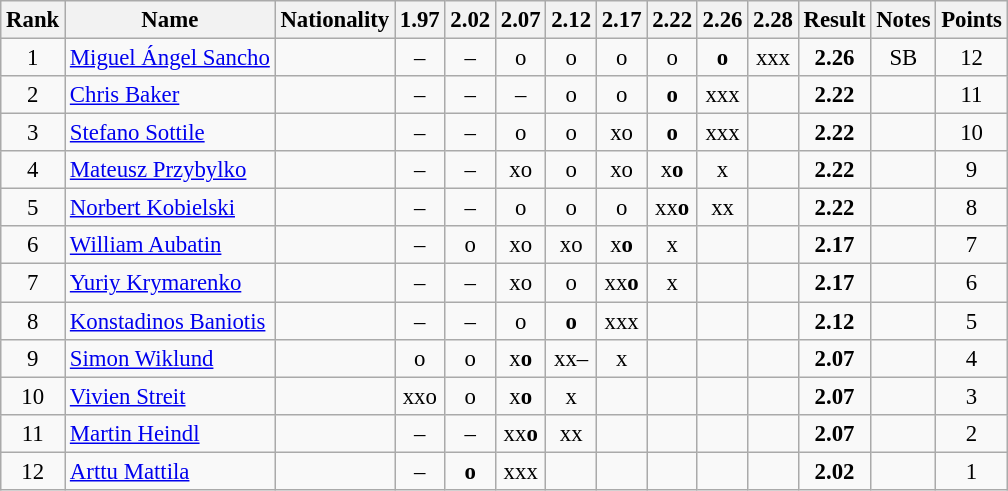<table class="wikitable sortable" style="text-align:center; font-size:95%">
<tr>
<th>Rank</th>
<th>Name</th>
<th>Nationality</th>
<th>1.97</th>
<th>2.02</th>
<th>2.07</th>
<th>2.12</th>
<th>2.17</th>
<th>2.22</th>
<th>2.26</th>
<th>2.28</th>
<th>Result</th>
<th>Notes</th>
<th>Points</th>
</tr>
<tr>
<td>1</td>
<td align=left><a href='#'>Miguel Ángel Sancho</a></td>
<td align=left></td>
<td>–</td>
<td>–</td>
<td>o</td>
<td>o</td>
<td>o</td>
<td>o</td>
<td><strong>o</strong></td>
<td>xxx</td>
<td><strong>2.26</strong></td>
<td>SB</td>
<td>12</td>
</tr>
<tr>
<td>2</td>
<td align=left><a href='#'>Chris Baker</a></td>
<td align=left></td>
<td>–</td>
<td>–</td>
<td>–</td>
<td>o</td>
<td>o</td>
<td><strong>o</strong></td>
<td>xxx</td>
<td></td>
<td><strong>2.22</strong></td>
<td></td>
<td>11</td>
</tr>
<tr>
<td>3</td>
<td align=left><a href='#'>Stefano Sottile</a></td>
<td align=left></td>
<td>–</td>
<td>–</td>
<td>o</td>
<td>o</td>
<td>xo</td>
<td><strong>o</strong></td>
<td>xxx</td>
<td></td>
<td><strong>2.22</strong></td>
<td></td>
<td>10</td>
</tr>
<tr>
<td>4</td>
<td align=left><a href='#'>Mateusz Przybylko</a></td>
<td align=left></td>
<td>–</td>
<td>–</td>
<td>xo</td>
<td>o</td>
<td>xo</td>
<td>x<strong>o</strong></td>
<td>x</td>
<td></td>
<td><strong>2.22</strong></td>
<td></td>
<td>9</td>
</tr>
<tr>
<td>5</td>
<td align=left><a href='#'>Norbert Kobielski</a></td>
<td align=left></td>
<td>–</td>
<td>–</td>
<td>o</td>
<td>o</td>
<td>o</td>
<td>xx<strong>o</strong></td>
<td>xx</td>
<td></td>
<td><strong>2.22</strong></td>
<td></td>
<td>8</td>
</tr>
<tr>
<td>6</td>
<td align=left><a href='#'>William Aubatin</a></td>
<td align=left></td>
<td>–</td>
<td>o</td>
<td>xo</td>
<td>xo</td>
<td>x<strong>o</strong></td>
<td>x</td>
<td></td>
<td></td>
<td><strong>2.17</strong></td>
<td></td>
<td>7</td>
</tr>
<tr>
<td>7</td>
<td align=left><a href='#'>Yuriy Krymarenko</a></td>
<td align=left></td>
<td>–</td>
<td>–</td>
<td>xo</td>
<td>o</td>
<td>xx<strong>o</strong></td>
<td>x</td>
<td></td>
<td></td>
<td><strong>2.17</strong></td>
<td></td>
<td>6</td>
</tr>
<tr>
<td>8</td>
<td align=left><a href='#'>Konstadinos Baniotis</a></td>
<td align=left></td>
<td>–</td>
<td>–</td>
<td>o</td>
<td><strong>o</strong></td>
<td>xxx</td>
<td></td>
<td></td>
<td></td>
<td><strong>2.12</strong></td>
<td></td>
<td>5</td>
</tr>
<tr>
<td>9</td>
<td align=left><a href='#'>Simon Wiklund</a></td>
<td align=left></td>
<td>o</td>
<td>o</td>
<td>x<strong>o</strong></td>
<td>xx–</td>
<td>x</td>
<td></td>
<td></td>
<td></td>
<td><strong>2.07</strong></td>
<td></td>
<td>4</td>
</tr>
<tr>
<td>10</td>
<td align=left><a href='#'>Vivien Streit</a></td>
<td align=left></td>
<td>xxo</td>
<td>o</td>
<td>x<strong>o</strong></td>
<td>x</td>
<td></td>
<td></td>
<td></td>
<td></td>
<td><strong>2.07</strong></td>
<td></td>
<td>3</td>
</tr>
<tr>
<td>11</td>
<td align=left><a href='#'>Martin Heindl</a></td>
<td align=left></td>
<td>–</td>
<td>–</td>
<td>xx<strong>o</strong></td>
<td>xx</td>
<td></td>
<td></td>
<td></td>
<td></td>
<td><strong>2.07</strong></td>
<td></td>
<td>2</td>
</tr>
<tr>
<td>12</td>
<td align=left><a href='#'>Arttu Mattila</a></td>
<td align=left></td>
<td>–</td>
<td><strong>o</strong></td>
<td>xxx</td>
<td></td>
<td></td>
<td></td>
<td></td>
<td></td>
<td><strong>2.02</strong></td>
<td></td>
<td>1</td>
</tr>
</table>
